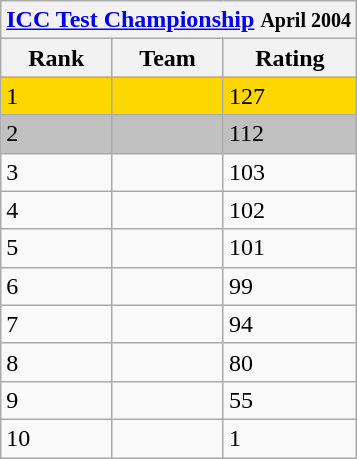<table class="wikitable" style="white-space:nowrap">
<tr>
<th colspan="5"><a href='#'>ICC Test Championship</a> <small>April 2004</small></th>
</tr>
<tr>
<th>Rank</th>
<th>Team</th>
<th>Rating</th>
</tr>
<tr style="background:gold">
<td>1</td>
<td style="text-align:left"></td>
<td>127</td>
</tr>
<tr style="background:silver">
<td>2</td>
<td style="text-align:left"></td>
<td>112</td>
</tr>
<tr>
<td>3</td>
<td style="text-align:left"></td>
<td>103</td>
</tr>
<tr>
<td>4</td>
<td style="text-align:left"></td>
<td>102</td>
</tr>
<tr>
<td>5</td>
<td style="text-align:left"></td>
<td>101</td>
</tr>
<tr>
<td>6</td>
<td style="text-align:left"></td>
<td>99</td>
</tr>
<tr>
<td>7</td>
<td style="text-align:left"></td>
<td>94</td>
</tr>
<tr>
<td>8</td>
<td style="text-align:left"></td>
<td>80</td>
</tr>
<tr>
<td>9</td>
<td style="text-align:left"></td>
<td>55</td>
</tr>
<tr>
<td>10</td>
<td style="text-align:left"></td>
<td>1</td>
</tr>
</table>
